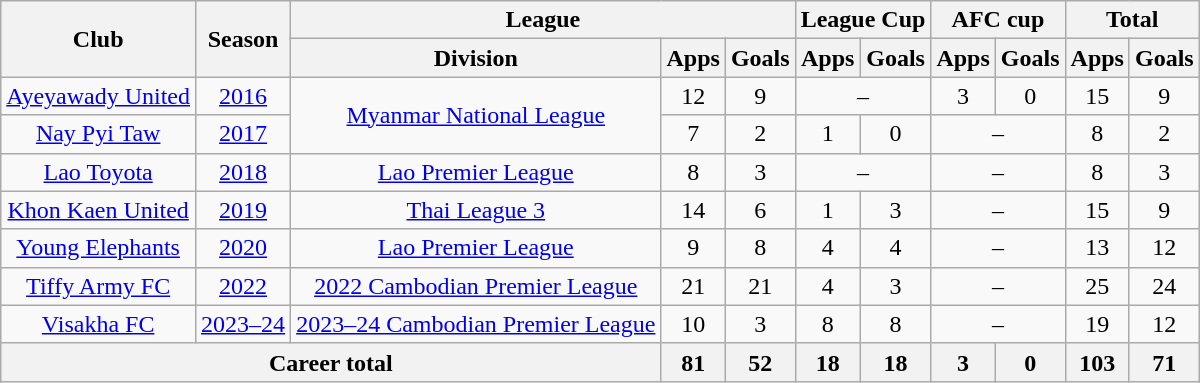<table class="wikitable" style="text-align: center">
<tr>
<th rowspan="2">Club</th>
<th rowspan="2">Season</th>
<th colspan="3">League</th>
<th colspan="2">League Cup</th>
<th colspan="2">AFC cup</th>
<th colspan="2">Total</th>
</tr>
<tr>
<th>Division</th>
<th>Apps</th>
<th>Goals</th>
<th>Apps</th>
<th>Goals</th>
<th>Apps</th>
<th>Goals</th>
<th>Apps</th>
<th>Goals</th>
</tr>
<tr>
<td><a href='#'>Ayeyawady United</a></td>
<td><a href='#'>2016</a></td>
<td rowspan="2"><a href='#'>Myanmar National League</a></td>
<td>12</td>
<td>9</td>
<td colspan="2">–</td>
<td>3</td>
<td>0</td>
<td>15</td>
<td>9</td>
</tr>
<tr>
<td><a href='#'>Nay Pyi Taw</a></td>
<td><a href='#'>2017</a></td>
<td>7</td>
<td>2</td>
<td>1</td>
<td>0</td>
<td colspan="2">–</td>
<td>8</td>
<td>2</td>
</tr>
<tr>
<td><a href='#'>Lao Toyota</a></td>
<td><a href='#'>2018</a></td>
<td><a href='#'>Lao Premier League</a></td>
<td>8</td>
<td>3</td>
<td colspan="2">–</td>
<td colspan="2">–</td>
<td>8</td>
<td>3</td>
</tr>
<tr>
<td><a href='#'>Khon Kaen United</a></td>
<td><a href='#'>2019</a></td>
<td><a href='#'>Thai League 3</a></td>
<td>14</td>
<td>6</td>
<td>1</td>
<td>3</td>
<td colspan="2">–</td>
<td>15</td>
<td>9</td>
</tr>
<tr>
<td><a href='#'>Young Elephants</a></td>
<td><a href='#'>2020</a></td>
<td><a href='#'>Lao Premier League</a></td>
<td>9</td>
<td>8</td>
<td>4</td>
<td>4</td>
<td colspan="2">–</td>
<td>13</td>
<td>12</td>
</tr>
<tr>
<td><a href='#'>Tiffy Army FC</a></td>
<td><a href='#'>2022</a></td>
<td><a href='#'>2022 Cambodian Premier League</a></td>
<td>21</td>
<td>21</td>
<td>4</td>
<td>3</td>
<td colspan="2">–</td>
<td>25</td>
<td>24</td>
</tr>
<tr>
<td><a href='#'>Visakha FC</a></td>
<td><a href='#'>2023–24</a></td>
<td><a href='#'>2023–24 Cambodian Premier League</a></td>
<td>10</td>
<td>3</td>
<td>8</td>
<td>8</td>
<td colspan="2">–</td>
<td>19</td>
<td>12</td>
</tr>
<tr>
<th colspan="3">Career total</th>
<th>81</th>
<th>52</th>
<th>18</th>
<th>18</th>
<th>3</th>
<th>0</th>
<th>103</th>
<th>71</th>
</tr>
</table>
